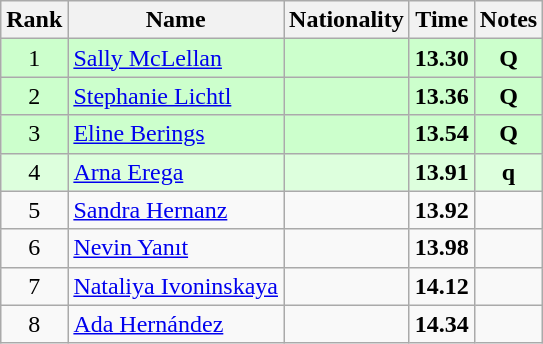<table class="wikitable sortable" style="text-align:center">
<tr>
<th>Rank</th>
<th>Name</th>
<th>Nationality</th>
<th>Time</th>
<th>Notes</th>
</tr>
<tr bgcolor=ccffcc>
<td>1</td>
<td align=left><a href='#'>Sally McLellan</a></td>
<td align=left></td>
<td><strong>13.30</strong></td>
<td><strong>Q</strong></td>
</tr>
<tr bgcolor=ccffcc>
<td>2</td>
<td align=left><a href='#'>Stephanie Lichtl</a></td>
<td align=left></td>
<td><strong>13.36</strong></td>
<td><strong>Q</strong></td>
</tr>
<tr bgcolor=ccffcc>
<td>3</td>
<td align=left><a href='#'>Eline Berings</a></td>
<td align=left></td>
<td><strong>13.54</strong></td>
<td><strong>Q</strong></td>
</tr>
<tr bgcolor=ddffdd>
<td>4</td>
<td align=left><a href='#'>Arna Erega</a></td>
<td align=left></td>
<td><strong>13.91</strong></td>
<td><strong>q</strong></td>
</tr>
<tr>
<td>5</td>
<td align=left><a href='#'>Sandra Hernanz</a></td>
<td align=left></td>
<td><strong>13.92</strong></td>
<td></td>
</tr>
<tr>
<td>6</td>
<td align=left><a href='#'>Nevin Yanıt</a></td>
<td align=left></td>
<td><strong>13.98</strong></td>
<td></td>
</tr>
<tr>
<td>7</td>
<td align=left><a href='#'>Nataliya Ivoninskaya</a></td>
<td align=left></td>
<td><strong>14.12</strong></td>
<td></td>
</tr>
<tr>
<td>8</td>
<td align=left><a href='#'>Ada Hernández</a></td>
<td align=left></td>
<td><strong>14.34</strong></td>
<td></td>
</tr>
</table>
